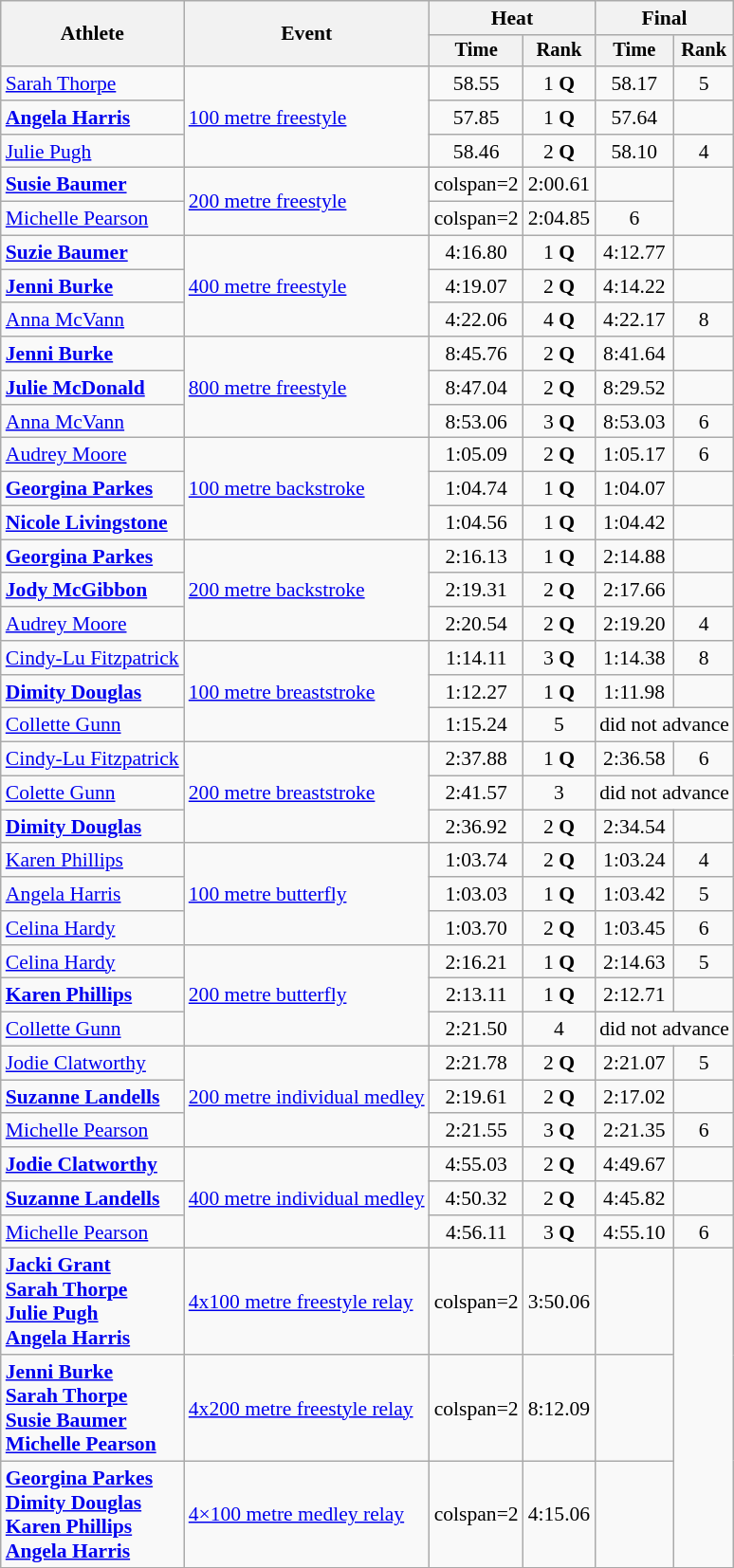<table class=wikitable style=font-size:90%>
<tr>
<th rowspan=2>Athlete</th>
<th rowspan=2>Event</th>
<th colspan=2>Heat</th>
<th colspan=2>Final</th>
</tr>
<tr style=font-size:95%>
<th>Time</th>
<th>Rank</th>
<th>Time</th>
<th>Rank</th>
</tr>
<tr align=center>
<td align=left><a href='#'>Sarah Thorpe</a></td>
<td align=left rowspan=3><a href='#'>100 metre freestyle</a></td>
<td>58.55</td>
<td>1 <strong>Q</strong></td>
<td>58.17</td>
<td>5</td>
</tr>
<tr align=center>
<td align=left><strong><a href='#'>Angela Harris</a></strong></td>
<td>57.85</td>
<td>1 <strong>Q</strong></td>
<td>57.64</td>
<td></td>
</tr>
<tr align=center>
<td align=left><a href='#'>Julie Pugh</a></td>
<td>58.46</td>
<td>2 <strong>Q</strong></td>
<td>58.10</td>
<td>4</td>
</tr>
<tr align=center>
<td align=left><strong><a href='#'>Susie Baumer</a></strong></td>
<td rowspan=2 align=left><a href='#'>200 metre freestyle</a></td>
<td>colspan=2 </td>
<td>2:00.61</td>
<td></td>
</tr>
<tr align=center>
<td align=left><a href='#'>Michelle Pearson</a></td>
<td>colspan=2 </td>
<td>2:04.85</td>
<td>6</td>
</tr>
<tr align=center>
<td align=left><strong><a href='#'>Suzie Baumer</a></strong></td>
<td align=left rowspan=3><a href='#'>400 metre freestyle</a></td>
<td>4:16.80</td>
<td>1 <strong>Q</strong></td>
<td>4:12.77</td>
<td></td>
</tr>
<tr align=center>
<td align=left><strong><a href='#'>Jenni Burke</a></strong></td>
<td>4:19.07</td>
<td>2 <strong>Q</strong></td>
<td>4:14.22</td>
<td></td>
</tr>
<tr align=center>
<td align=left><a href='#'>Anna McVann</a></td>
<td>4:22.06</td>
<td>4 <strong>Q</strong></td>
<td>4:22.17</td>
<td>8</td>
</tr>
<tr align=center>
<td align=left><strong><a href='#'>Jenni Burke</a></strong></td>
<td rowspan=3 align=left><a href='#'>800 metre freestyle</a></td>
<td>8:45.76</td>
<td>2 <strong>Q</strong></td>
<td>8:41.64</td>
<td></td>
</tr>
<tr align=center>
<td align=left><strong><a href='#'>Julie McDonald</a></strong></td>
<td>8:47.04</td>
<td>2 <strong>Q</strong></td>
<td>8:29.52</td>
<td></td>
</tr>
<tr align=center>
<td align=left><a href='#'>Anna McVann</a></td>
<td>8:53.06</td>
<td>3 <strong>Q</strong></td>
<td>8:53.03</td>
<td>6</td>
</tr>
<tr align=center>
<td align=left><a href='#'>Audrey Moore</a></td>
<td align=left rowspan=3><a href='#'>100 metre backstroke</a></td>
<td>1:05.09</td>
<td>2 <strong>Q</strong></td>
<td>1:05.17</td>
<td>6</td>
</tr>
<tr align=center>
<td align=left><strong><a href='#'>Georgina Parkes</a></strong></td>
<td>1:04.74</td>
<td>1 <strong>Q</strong></td>
<td>1:04.07</td>
<td></td>
</tr>
<tr align=center>
<td align=left><strong><a href='#'>Nicole Livingstone</a></strong></td>
<td>1:04.56</td>
<td>1 <strong>Q</strong></td>
<td>1:04.42</td>
<td></td>
</tr>
<tr align=center>
<td align=left><strong><a href='#'>Georgina Parkes</a></strong></td>
<td rowspan=3 align=left><a href='#'>200 metre backstroke</a></td>
<td>2:16.13</td>
<td>1 <strong>Q</strong></td>
<td>2:14.88</td>
<td></td>
</tr>
<tr align=center>
<td align=left><strong><a href='#'>Jody McGibbon</a></strong></td>
<td>2:19.31</td>
<td>2 <strong>Q</strong></td>
<td>2:17.66</td>
<td></td>
</tr>
<tr align=center>
<td align=left><a href='#'>Audrey Moore</a></td>
<td>2:20.54</td>
<td>2 <strong>Q</strong></td>
<td>2:19.20</td>
<td>4</td>
</tr>
<tr align=center>
<td align=left><a href='#'>Cindy-Lu Fitzpatrick</a></td>
<td rowspan=3 align=left><a href='#'>100 metre breaststroke</a></td>
<td>1:14.11</td>
<td>3 <strong>Q</strong></td>
<td>1:14.38</td>
<td>8</td>
</tr>
<tr align=center>
<td align=left><strong><a href='#'>Dimity Douglas</a></strong></td>
<td>1:12.27</td>
<td>1 <strong>Q</strong></td>
<td>1:11.98</td>
<td></td>
</tr>
<tr align=center>
<td align=left><a href='#'>Collette Gunn</a></td>
<td>1:15.24</td>
<td>5</td>
<td colspan=2>did not advance</td>
</tr>
<tr align=center>
<td align=left><a href='#'>Cindy-Lu Fitzpatrick</a></td>
<td align=left rowspan=3><a href='#'>200 metre breaststroke</a></td>
<td>2:37.88</td>
<td>1 <strong>Q</strong></td>
<td>2:36.58</td>
<td>6</td>
</tr>
<tr align=center>
<td align=left><a href='#'>Colette Gunn</a></td>
<td>2:41.57</td>
<td>3</td>
<td colspan=2>did not advance</td>
</tr>
<tr align=center>
<td align=left><strong><a href='#'>Dimity Douglas</a></strong></td>
<td>2:36.92</td>
<td>2 <strong>Q</strong></td>
<td>2:34.54</td>
<td></td>
</tr>
<tr align=center>
<td align=left><a href='#'>Karen Phillips</a></td>
<td rowspan=3 align=left><a href='#'>100 metre butterfly</a></td>
<td>1:03.74</td>
<td>2 <strong>Q</strong></td>
<td>1:03.24</td>
<td>4</td>
</tr>
<tr align=center>
<td align=left><a href='#'>Angela Harris</a></td>
<td>1:03.03</td>
<td>1 <strong>Q</strong></td>
<td>1:03.42</td>
<td>5</td>
</tr>
<tr align=center>
<td align=left><a href='#'>Celina Hardy</a></td>
<td>1:03.70</td>
<td>2 <strong>Q</strong></td>
<td>1:03.45</td>
<td>6</td>
</tr>
<tr align=center>
<td align=left><a href='#'>Celina Hardy</a></td>
<td rowspan=3 align=left><a href='#'>200 metre butterfly</a></td>
<td>2:16.21</td>
<td>1 <strong>Q</strong></td>
<td>2:14.63</td>
<td>5</td>
</tr>
<tr align=center>
<td align=left><strong><a href='#'>Karen Phillips</a></strong></td>
<td>2:13.11</td>
<td>1 <strong>Q</strong></td>
<td>2:12.71</td>
<td></td>
</tr>
<tr align=center>
<td align=left><a href='#'>Collette Gunn</a></td>
<td>2:21.50</td>
<td>4</td>
<td colspan=2>did not advance</td>
</tr>
<tr align=center>
<td align=left><a href='#'>Jodie Clatworthy</a></td>
<td align=left rowspan=3><a href='#'>200 metre individual medley</a></td>
<td>2:21.78</td>
<td>2 <strong>Q</strong></td>
<td>2:21.07</td>
<td>5</td>
</tr>
<tr align=center>
<td align=left><strong><a href='#'>Suzanne Landells</a></strong></td>
<td>2:19.61</td>
<td>2 <strong>Q</strong></td>
<td>2:17.02</td>
<td></td>
</tr>
<tr align=center>
<td align=left><a href='#'>Michelle Pearson</a></td>
<td>2:21.55</td>
<td>3 <strong>Q</strong></td>
<td>2:21.35</td>
<td>6</td>
</tr>
<tr align=center>
<td align=left><strong><a href='#'>Jodie Clatworthy</a></strong></td>
<td align=left rowspan=3><a href='#'>400 metre individual medley</a></td>
<td>4:55.03</td>
<td>2 <strong>Q</strong></td>
<td>4:49.67</td>
<td></td>
</tr>
<tr align=center>
<td align=left><strong><a href='#'>Suzanne Landells</a></strong></td>
<td>4:50.32</td>
<td>2 <strong>Q</strong></td>
<td>4:45.82</td>
<td></td>
</tr>
<tr align=center>
<td align=left><a href='#'>Michelle Pearson</a></td>
<td>4:56.11</td>
<td>3 <strong>Q</strong></td>
<td>4:55.10</td>
<td>6</td>
</tr>
<tr align=center>
<td align=left><strong><a href='#'>Jacki Grant</a></strong><br><strong><a href='#'>Sarah Thorpe</a></strong><br><strong><a href='#'>Julie Pugh</a></strong><br><strong><a href='#'>Angela Harris</a></strong></td>
<td align=left><a href='#'>4x100 metre freestyle relay</a></td>
<td>colspan=2 </td>
<td>3:50.06</td>
<td></td>
</tr>
<tr align=center>
<td align=left><strong><a href='#'>Jenni Burke</a></strong><br><strong><a href='#'>Sarah Thorpe</a></strong><br><strong><a href='#'>Susie Baumer</a></strong><br><strong><a href='#'>Michelle Pearson</a></strong></td>
<td align=left><a href='#'>4x200 metre freestyle relay</a></td>
<td>colspan=2 </td>
<td>8:12.09</td>
<td></td>
</tr>
<tr align=center>
<td align=left><strong><a href='#'>Georgina Parkes</a></strong><br><strong><a href='#'>Dimity Douglas</a></strong><br><strong><a href='#'>Karen Phillips</a></strong><br><strong><a href='#'>Angela Harris</a></strong></td>
<td align=left><a href='#'>4×100 metre medley relay</a></td>
<td>colspan=2 </td>
<td>4:15.06</td>
<td></td>
</tr>
</table>
